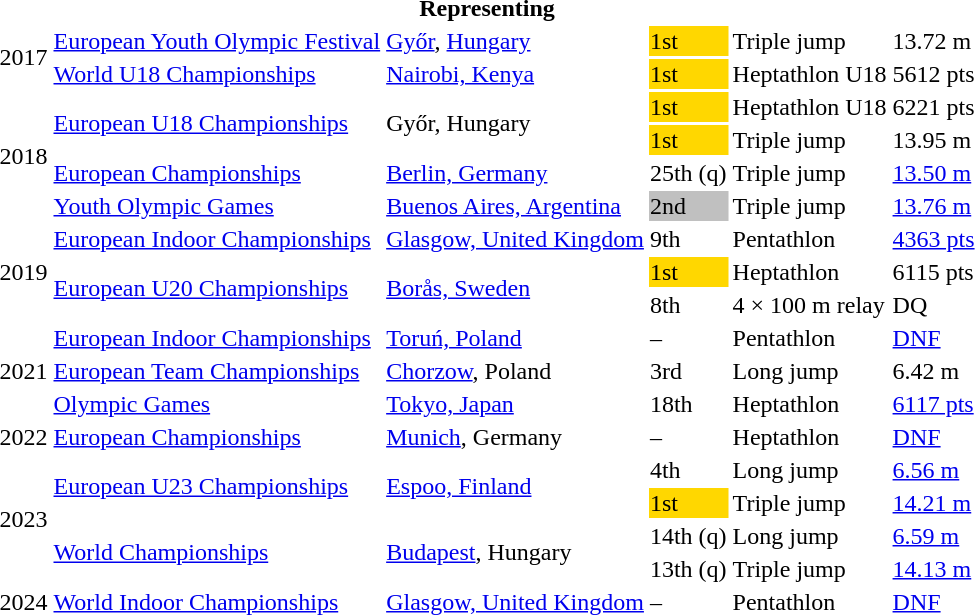<table>
<tr>
<th colspan="6">Representing </th>
</tr>
<tr>
<td rowspan=2>2017</td>
<td><a href='#'>European Youth Olympic Festival</a></td>
<td><a href='#'>Győr</a>, <a href='#'>Hungary</a></td>
<td bgcolor=gold>1st</td>
<td>Triple jump</td>
<td>13.72 m</td>
</tr>
<tr>
<td><a href='#'>World U18 Championships</a></td>
<td><a href='#'>Nairobi, Kenya</a></td>
<td bgcolor=gold>1st</td>
<td>Heptathlon U18</td>
<td>5612 pts</td>
</tr>
<tr>
<td rowspan=4>2018</td>
<td rowspan=2><a href='#'>European U18 Championships</a></td>
<td rowspan=2>Győr, Hungary</td>
<td bgcolor=gold>1st</td>
<td>Heptathlon U18</td>
<td>6221 pts </td>
</tr>
<tr>
<td bgcolor=gold>1st</td>
<td>Triple jump</td>
<td>13.95 m</td>
</tr>
<tr>
<td><a href='#'>European Championships</a></td>
<td><a href='#'>Berlin, Germany</a></td>
<td>25th (q)</td>
<td>Triple jump</td>
<td><a href='#'>13.50 m</a></td>
</tr>
<tr>
<td><a href='#'>Youth Olympic Games</a></td>
<td><a href='#'>Buenos Aires, Argentina</a></td>
<td bgcolor=silver>2nd</td>
<td>Triple jump</td>
<td><a href='#'>13.76 m</a></td>
</tr>
<tr>
<td rowspan=3>2019</td>
<td><a href='#'>European Indoor Championships</a></td>
<td><a href='#'>Glasgow, United Kingdom</a></td>
<td>9th</td>
<td>Pentathlon</td>
<td><a href='#'>4363 pts</a></td>
</tr>
<tr>
<td rowspan=2><a href='#'>European U20 Championships</a></td>
<td rowspan=2><a href='#'>Borås, Sweden</a></td>
<td bgcolor=gold>1st</td>
<td>Heptathlon</td>
<td>6115 pts </td>
</tr>
<tr>
<td>8th</td>
<td>4 × 100 m relay</td>
<td>DQ</td>
</tr>
<tr>
<td rowspan=3>2021</td>
<td><a href='#'>European Indoor Championships</a></td>
<td><a href='#'>Toruń, Poland</a></td>
<td>–</td>
<td>Pentathlon</td>
<td><a href='#'>DNF</a></td>
</tr>
<tr>
<td><a href='#'>European Team Championships</a></td>
<td><a href='#'>Chorzow</a>, Poland</td>
<td>3rd</td>
<td>Long jump</td>
<td>6.42 m</td>
</tr>
<tr>
<td><a href='#'>Olympic Games</a></td>
<td><a href='#'>Tokyo, Japan</a></td>
<td>18th</td>
<td>Heptathlon</td>
<td><a href='#'>6117 pts</a></td>
</tr>
<tr>
<td>2022</td>
<td><a href='#'>European Championships</a></td>
<td><a href='#'>Munich</a>, Germany</td>
<td>–</td>
<td>Heptathlon</td>
<td><a href='#'>DNF</a></td>
</tr>
<tr>
<td rowspan=4>2023</td>
<td rowspan=2><a href='#'>European U23 Championships</a></td>
<td rowspan=2><a href='#'>Espoo, Finland</a></td>
<td>4th</td>
<td>Long jump</td>
<td><a href='#'>6.56 m</a></td>
</tr>
<tr>
<td bgcolor=gold>1st</td>
<td>Triple jump</td>
<td><a href='#'>14.21 m</a></td>
</tr>
<tr>
<td rowspan=2><a href='#'>World Championships</a></td>
<td rowspan=2><a href='#'>Budapest</a>, Hungary</td>
<td>14th (q)</td>
<td>Long jump</td>
<td><a href='#'>6.59 m</a></td>
</tr>
<tr>
<td>13th (q)</td>
<td>Triple jump</td>
<td><a href='#'>14.13 m</a></td>
</tr>
<tr>
<td>2024</td>
<td><a href='#'>World Indoor Championships</a></td>
<td><a href='#'>Glasgow, United Kingdom</a></td>
<td>–</td>
<td>Pentathlon</td>
<td><a href='#'>DNF</a></td>
</tr>
<tr>
</tr>
</table>
